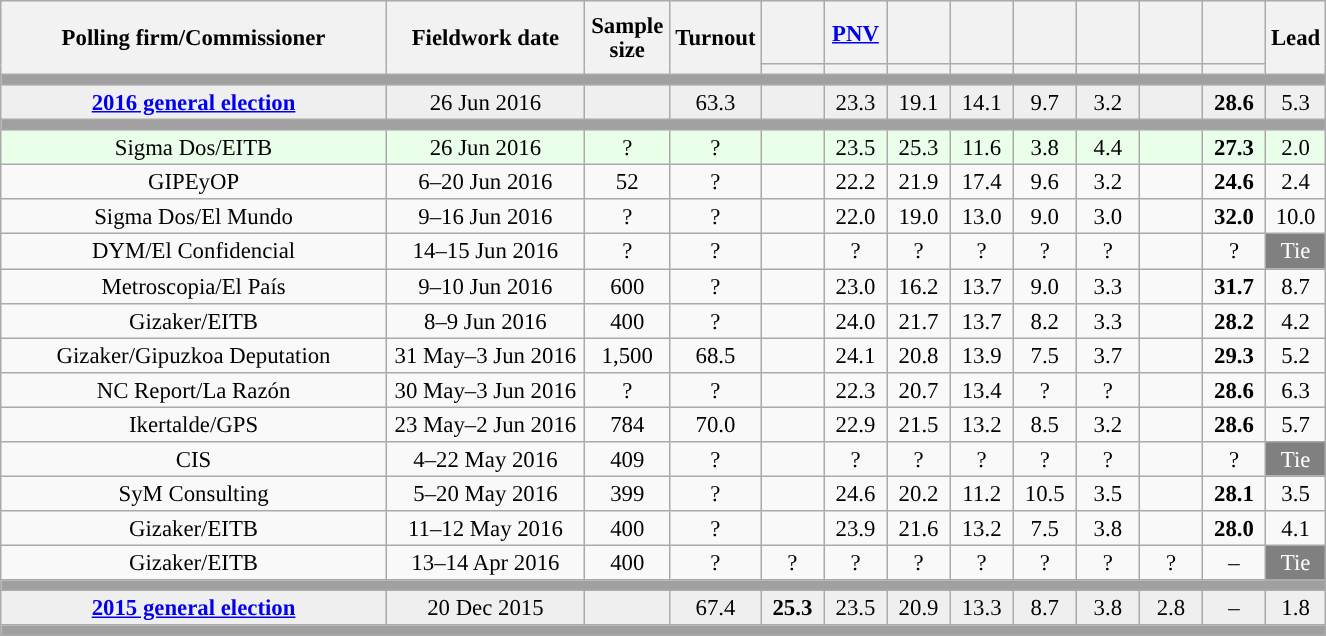<table class="wikitable collapsible collapsed" style="text-align:center; font-size:95%; line-height:16px;">
<tr style="height:42px; background-color:#E9E9E9">
<th style="width:250px;" rowspan="2">Polling firm/Commissioner</th>
<th style="width:125px;" rowspan="2">Fieldwork date</th>
<th style="width:50px;" rowspan="2">Sample size</th>
<th style="width:45px;" rowspan="2">Turnout</th>
<th style="width:35px;"></th>
<th style="width:35px;"><a href='#'>PNV</a></th>
<th style="width:35px;"></th>
<th style="width:35px;"></th>
<th style="width:35px;"></th>
<th style="width:35px;"></th>
<th style="width:35px;"></th>
<th style="width:35px;"></th>
<th style="width:30px;" rowspan="2">Lead</th>
</tr>
<tr>
<th style="color:inherit;background:"></th>
<th style="color:inherit;background:"></th>
<th style="color:inherit;background:"></th>
<th style="color:inherit;background:"></th>
<th style="color:inherit;background:"></th>
<th style="color:inherit;background:"></th>
<th style="color:inherit;background:"></th>
<th style="color:inherit;background:"></th>
</tr>
<tr>
<td colspan="13" style="background:#A0A0A0"></td>
</tr>
<tr style="background:#EFEFEF;">
<td><strong><a href='#'>2016 general election</a></strong></td>
<td>26 Jun 2016</td>
<td></td>
<td>63.3</td>
<td></td>
<td>23.3<br></td>
<td>19.1<br></td>
<td>14.1<br></td>
<td>9.7<br></td>
<td>3.2<br></td>
<td></td>
<td><strong>28.6</strong><br></td>
<td style="background:">5.3</td>
</tr>
<tr>
<td colspan="13" style="background:#A0A0A0"></td>
</tr>
<tr style="background:#EAFFEA;">
<td>Sigma Dos/EITB</td>
<td>26 Jun 2016</td>
<td>?</td>
<td>?</td>
<td></td>
<td>23.5<br></td>
<td>25.3<br></td>
<td>11.6<br></td>
<td>3.8<br></td>
<td>4.4<br></td>
<td></td>
<td><strong>27.3</strong><br></td>
<td style="background:">2.0</td>
</tr>
<tr>
<td>GIPEyOP</td>
<td>6–20 Jun 2016</td>
<td>52</td>
<td>?</td>
<td></td>
<td>22.2<br></td>
<td>21.9<br></td>
<td>17.4<br></td>
<td>9.6<br></td>
<td>3.2<br></td>
<td></td>
<td><strong>24.6</strong><br></td>
<td style="background:">2.4</td>
</tr>
<tr>
<td>Sigma Dos/El Mundo</td>
<td>9–16 Jun 2016</td>
<td>?</td>
<td>?</td>
<td></td>
<td>22.0<br></td>
<td>19.0<br></td>
<td>13.0<br></td>
<td>9.0<br></td>
<td>3.0<br></td>
<td></td>
<td><strong>32.0</strong><br></td>
<td style="background:">10.0</td>
</tr>
<tr>
<td>DYM/El Confidencial</td>
<td>14–15 Jun 2016</td>
<td>?</td>
<td>?</td>
<td></td>
<td>?<br></td>
<td>?<br></td>
<td>?<br></td>
<td>?<br></td>
<td>?<br></td>
<td></td>
<td>?<br></td>
<td style="background:gray;color:white;">Tie</td>
</tr>
<tr>
<td>Metroscopia/El País</td>
<td>9–10 Jun 2016</td>
<td>600</td>
<td>?</td>
<td></td>
<td>23.0<br></td>
<td>16.2<br></td>
<td>13.7<br></td>
<td>9.0<br></td>
<td>3.3<br></td>
<td></td>
<td><strong>31.7</strong><br></td>
<td style="background:">8.7</td>
</tr>
<tr>
<td>Gizaker/EITB</td>
<td>8–9 Jun 2016</td>
<td>400</td>
<td>?</td>
<td></td>
<td>24.0<br></td>
<td>21.7<br></td>
<td>13.7<br></td>
<td>8.2<br></td>
<td>3.3<br></td>
<td></td>
<td><strong>28.2</strong><br></td>
<td style="background:">4.2</td>
</tr>
<tr>
<td>Gizaker/Gipuzkoa Deputation</td>
<td>31 May–3 Jun 2016</td>
<td>1,500</td>
<td>68.5</td>
<td></td>
<td>24.1<br></td>
<td>20.8<br></td>
<td>13.9<br></td>
<td>7.5<br></td>
<td>3.7<br></td>
<td></td>
<td><strong>29.3</strong><br></td>
<td style="background:">5.2</td>
</tr>
<tr>
<td>NC Report/La Razón</td>
<td>30 May–3 Jun 2016</td>
<td>?</td>
<td>?</td>
<td></td>
<td>22.3<br></td>
<td>20.7<br></td>
<td>13.4<br></td>
<td>?<br></td>
<td>?<br></td>
<td></td>
<td><strong>28.6</strong><br></td>
<td style="background:">6.3</td>
</tr>
<tr>
<td>Ikertalde/GPS</td>
<td>23 May–2 Jun 2016</td>
<td>784</td>
<td>70.0</td>
<td></td>
<td>22.9<br></td>
<td>21.5<br></td>
<td>13.2<br></td>
<td>8.5<br></td>
<td>3.2<br></td>
<td></td>
<td><strong>28.6</strong><br></td>
<td style="background:">5.7</td>
</tr>
<tr>
<td>CIS</td>
<td>4–22 May 2016</td>
<td>409</td>
<td>?</td>
<td></td>
<td>?<br></td>
<td>?<br></td>
<td>?<br></td>
<td>?<br></td>
<td>?<br></td>
<td></td>
<td>?<br></td>
<td style="background:gray;color:white;">Tie</td>
</tr>
<tr>
<td>SyM Consulting</td>
<td>5–20 May 2016</td>
<td>399</td>
<td>?</td>
<td></td>
<td>24.6<br></td>
<td>20.2<br></td>
<td>11.2<br></td>
<td>10.5<br></td>
<td>3.5<br></td>
<td></td>
<td><strong>28.1</strong><br></td>
<td style="background:">3.5</td>
</tr>
<tr>
<td>Gizaker/EITB</td>
<td>11–12 May 2016</td>
<td>400</td>
<td>?</td>
<td></td>
<td>23.9<br></td>
<td>21.6<br></td>
<td>13.2<br></td>
<td>7.5<br></td>
<td>3.8<br></td>
<td></td>
<td><strong>28.0</strong><br></td>
<td style="background:">4.1</td>
</tr>
<tr>
<td>Gizaker/EITB</td>
<td>13–14 Apr 2016</td>
<td>400</td>
<td>?</td>
<td>?<br></td>
<td>?<br></td>
<td>?<br></td>
<td>?<br></td>
<td>?<br></td>
<td>?<br></td>
<td>?<br></td>
<td>–</td>
<td style="background:gray;color:white;">Tie</td>
</tr>
<tr>
<td colspan="13" style="background:#A0A0A0"></td>
</tr>
<tr style="background:#EFEFEF;">
<td><strong><a href='#'>2015 general election</a></strong></td>
<td>20 Dec 2015</td>
<td></td>
<td>67.4</td>
<td><strong>25.3</strong><br></td>
<td>23.5<br></td>
<td>20.9<br></td>
<td>13.3<br></td>
<td>8.7<br></td>
<td>3.8<br></td>
<td>2.8<br></td>
<td>–</td>
<td style="background:">1.8</td>
</tr>
<tr>
<td colspan="13" style="background:#A0A0A0"></td>
</tr>
</table>
